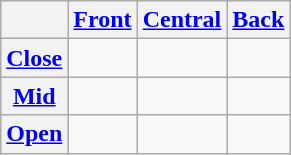<table class="wikitable" style="text-align:center">
<tr>
<th></th>
<th><a href='#'>Front</a></th>
<th><a href='#'>Central</a></th>
<th><a href='#'>Back</a></th>
</tr>
<tr align="center">
<th><a href='#'>Close</a></th>
<td></td>
<td></td>
<td></td>
</tr>
<tr>
<th><a href='#'>Mid</a></th>
<td></td>
<td></td>
<td></td>
</tr>
<tr align="center">
<th><a href='#'>Open</a></th>
<td></td>
<td></td>
<td></td>
</tr>
</table>
